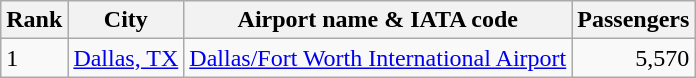<table class="wikitable">
<tr>
<th>Rank</th>
<th>City</th>
<th>Airport name & IATA code</th>
<th>Passengers</th>
</tr>
<tr>
<td>1</td>
<td><a href='#'>Dallas, TX</a></td>
<td><a href='#'>Dallas/Fort Worth International Airport</a></td>
<td align="right">5,570</td>
</tr>
</table>
